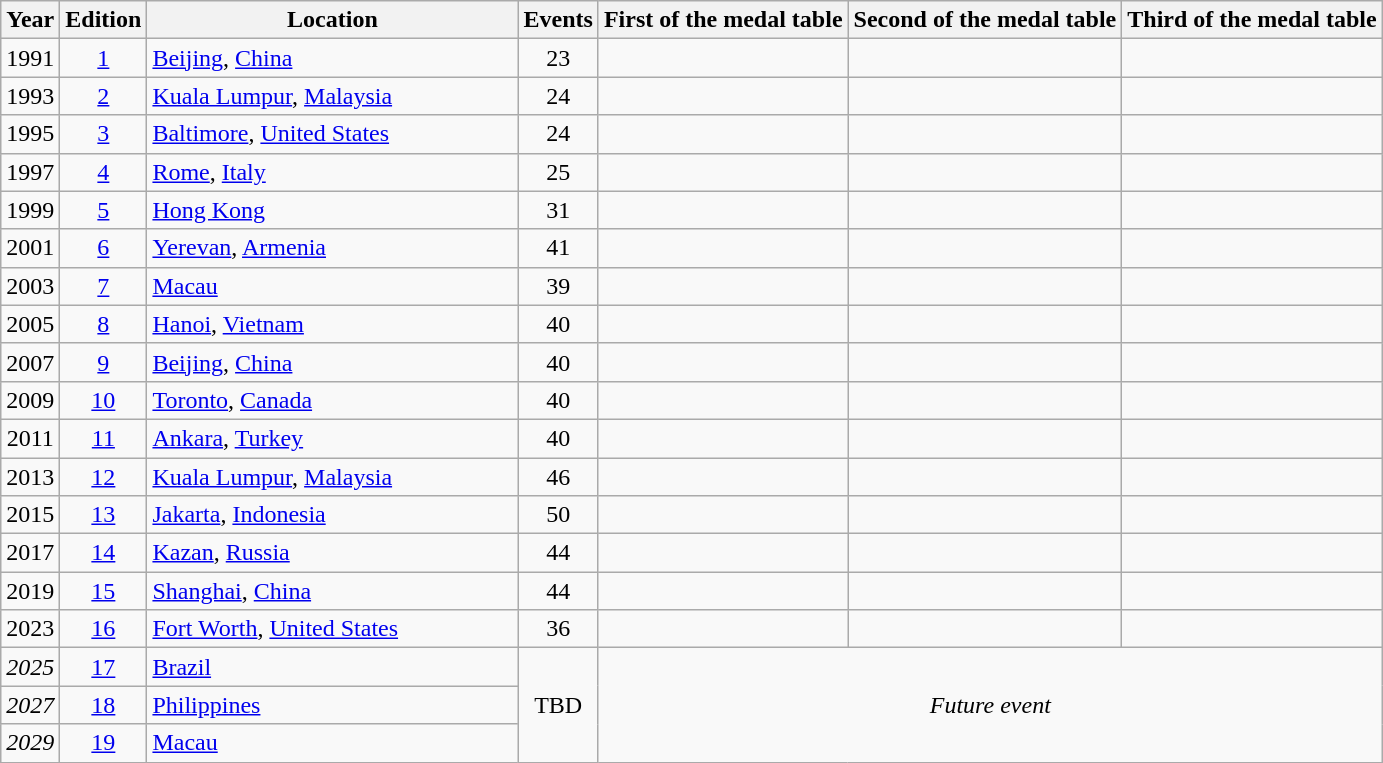<table class="wikitable">
<tr>
<th>Year</th>
<th>Edition</th>
<th style=width:15em>Location</th>
<th>Events</th>
<th>First of the medal table</th>
<th>Second of the medal table</th>
<th>Third of the medal table</th>
</tr>
<tr>
<td align=center>1991</td>
<td align="center"><a href='#'>1</a></td>
<td> <a href='#'>Beijing</a>, <a href='#'>China</a></td>
<td align=center>23</td>
<td></td>
<td></td>
<td></td>
</tr>
<tr>
<td align=center>1993</td>
<td align="center"><a href='#'>2</a></td>
<td> <a href='#'>Kuala Lumpur</a>, <a href='#'>Malaysia</a></td>
<td align=center>24</td>
<td></td>
<td></td>
<td></td>
</tr>
<tr>
<td align=center>1995</td>
<td align="center"><a href='#'>3</a></td>
<td> <a href='#'>Baltimore</a>, <a href='#'>United States</a></td>
<td align=center>24</td>
<td></td>
<td></td>
<td></td>
</tr>
<tr>
<td align=center>1997</td>
<td align="center"><a href='#'>4</a></td>
<td> <a href='#'>Rome</a>, <a href='#'>Italy</a></td>
<td align=center>25</td>
<td></td>
<td></td>
<td></td>
</tr>
<tr>
<td align=center>1999</td>
<td align="center"><a href='#'>5</a></td>
<td> <a href='#'>Hong Kong</a></td>
<td align="center">31</td>
<td></td>
<td></td>
<td></td>
</tr>
<tr>
<td align=center>2001</td>
<td align="center"><a href='#'>6</a></td>
<td> <a href='#'>Yerevan</a>, <a href='#'>Armenia</a></td>
<td align=center>41</td>
<td></td>
<td></td>
<td></td>
</tr>
<tr>
<td align=center>2003</td>
<td align="center"><a href='#'>7</a></td>
<td> <a href='#'>Macau</a></td>
<td align="center">39</td>
<td></td>
<td></td>
<td></td>
</tr>
<tr>
<td align=center>2005</td>
<td align="center"><a href='#'>8</a></td>
<td> <a href='#'>Hanoi</a>, <a href='#'>Vietnam</a></td>
<td align=center>40</td>
<td></td>
<td></td>
<td></td>
</tr>
<tr>
<td align=center>2007</td>
<td align="center"><a href='#'>9</a></td>
<td> <a href='#'>Beijing</a>, <a href='#'>China</a></td>
<td align=center>40</td>
<td></td>
<td></td>
<td></td>
</tr>
<tr>
<td align=center>2009</td>
<td align="center"><a href='#'>10</a></td>
<td> <a href='#'>Toronto</a>, <a href='#'>Canada</a></td>
<td align=center>40</td>
<td></td>
<td></td>
<td></td>
</tr>
<tr>
<td align=center>2011</td>
<td align="center"><a href='#'>11</a></td>
<td> <a href='#'>Ankara</a>, <a href='#'>Turkey</a></td>
<td align=center>40</td>
<td></td>
<td></td>
<td></td>
</tr>
<tr>
<td align=center>2013</td>
<td align="center"><a href='#'>12</a></td>
<td> <a href='#'>Kuala Lumpur</a>, <a href='#'>Malaysia</a></td>
<td align=center>46</td>
<td></td>
<td></td>
<td></td>
</tr>
<tr>
<td align=center>2015</td>
<td align="center"><a href='#'>13</a></td>
<td> <a href='#'>Jakarta</a>, <a href='#'>Indonesia</a></td>
<td align=center>50</td>
<td></td>
<td></td>
<td></td>
</tr>
<tr>
<td align=center>2017</td>
<td align="center"><a href='#'>14</a></td>
<td> <a href='#'>Kazan</a>, <a href='#'>Russia</a></td>
<td align=center>44</td>
<td></td>
<td></td>
<td></td>
</tr>
<tr>
<td align=center>2019</td>
<td align="center"><a href='#'>15</a></td>
<td> <a href='#'>Shanghai</a>, <a href='#'>China</a></td>
<td align=center>44</td>
<td></td>
<td></td>
<td></td>
</tr>
<tr>
<td align=center>2023</td>
<td align="center"><a href='#'>16</a></td>
<td> <a href='#'>Fort Worth</a>, <a href='#'>United States</a></td>
<td align="center">36</td>
<td></td>
<td></td>
<td></td>
</tr>
<tr>
<td><em>2025</em></td>
<td align=center><a href='#'>17</a></td>
<td> <a href='#'>Brazil</a></td>
<td rowspan="3" align="center">TBD</td>
<td colspan="3" rowspan="3" align="center"><em>Future event</em></td>
</tr>
<tr>
<td><em>2027</em></td>
<td align=center><a href='#'>18</a></td>
<td> <a href='#'>Philippines</a></td>
</tr>
<tr>
<td><em>2029</em></td>
<td align=center><a href='#'>19</a></td>
<td> <a href='#'>Macau</a></td>
</tr>
</table>
